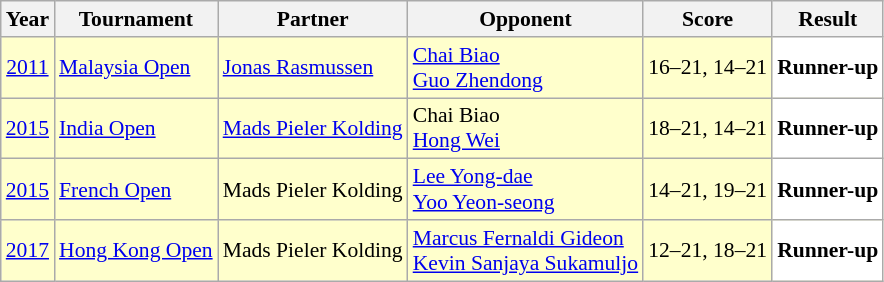<table class="sortable wikitable" style="font-size: 90%;">
<tr>
<th>Year</th>
<th>Tournament</th>
<th>Partner</th>
<th>Opponent</th>
<th>Score</th>
<th>Result</th>
</tr>
<tr style="background:#FFFFCC">
<td align="center"><a href='#'>2011</a></td>
<td align="left"><a href='#'>Malaysia Open</a></td>
<td align="left"> <a href='#'>Jonas Rasmussen</a></td>
<td align="left"> <a href='#'>Chai Biao</a> <br>  <a href='#'>Guo Zhendong</a></td>
<td align="left">16–21, 14–21</td>
<td style="text-align:left; background:white"> <strong>Runner-up</strong></td>
</tr>
<tr style="background:#FFFFCC">
<td align="center"><a href='#'>2015</a></td>
<td align="left"><a href='#'>India Open</a></td>
<td align="left"> <a href='#'>Mads Pieler Kolding</a></td>
<td align="left"> Chai Biao <br>  <a href='#'>Hong Wei</a></td>
<td align="left">18–21, 14–21</td>
<td style="text-align:left; background:white"> <strong>Runner-up</strong></td>
</tr>
<tr style="background:#FFFFCC">
<td align="center"><a href='#'>2015</a></td>
<td align="left"><a href='#'>French Open</a></td>
<td align="left"> Mads Pieler Kolding</td>
<td align="left"> <a href='#'>Lee Yong-dae</a> <br>  <a href='#'>Yoo Yeon-seong</a></td>
<td align="left">14–21, 19–21</td>
<td style="text-align:left; background:white"> <strong>Runner-up</strong></td>
</tr>
<tr style="background:#FFFFCC">
<td align="center"><a href='#'>2017</a></td>
<td align="left"><a href='#'>Hong Kong Open</a></td>
<td align="left"> Mads Pieler Kolding</td>
<td align="left"> <a href='#'>Marcus Fernaldi Gideon</a> <br>  <a href='#'>Kevin Sanjaya Sukamuljo</a></td>
<td align="left">12–21, 18–21</td>
<td style="text-align:left; background:white"> <strong>Runner-up</strong></td>
</tr>
</table>
